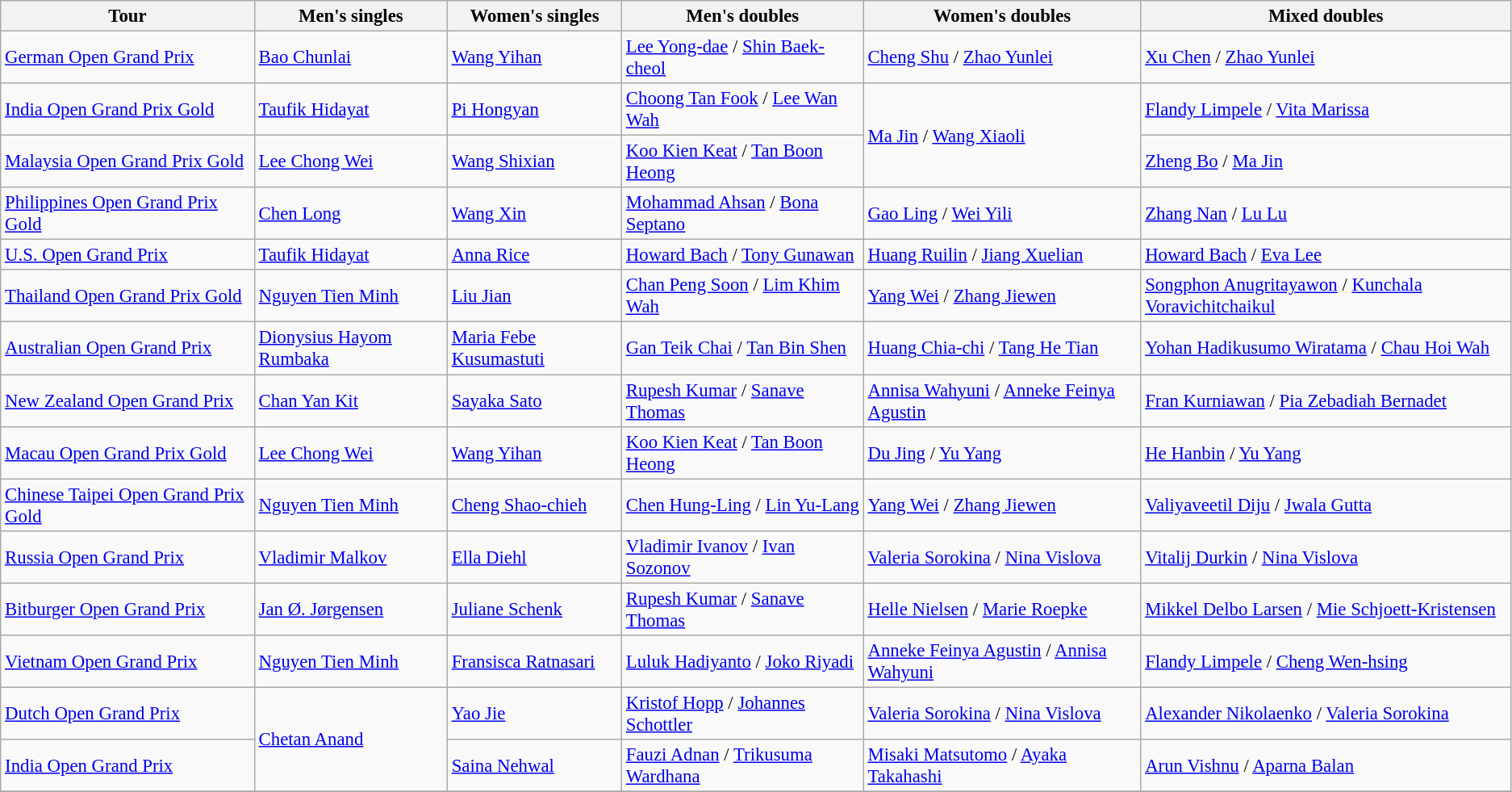<table class="wikitable" style="font-size:95%">
<tr>
<th>Tour</th>
<th>Men's singles</th>
<th>Women's singles</th>
<th>Men's doubles</th>
<th>Women's doubles</th>
<th>Mixed doubles</th>
</tr>
<tr>
<td> <a href='#'>German Open Grand Prix</a></td>
<td> <a href='#'>Bao Chunlai</a></td>
<td> <a href='#'>Wang Yihan</a></td>
<td> <a href='#'>Lee Yong-dae</a> / <a href='#'>Shin Baek-cheol</a></td>
<td> <a href='#'>Cheng Shu</a> / <a href='#'>Zhao Yunlei</a></td>
<td> <a href='#'>Xu Chen</a> / <a href='#'>Zhao Yunlei</a></td>
</tr>
<tr>
<td> <a href='#'>India Open Grand Prix Gold</a></td>
<td> <a href='#'>Taufik Hidayat</a></td>
<td> <a href='#'>Pi Hongyan</a></td>
<td> <a href='#'>Choong Tan Fook</a> / <a href='#'>Lee Wan Wah</a></td>
<td rowspan="2"> <a href='#'>Ma Jin</a> / <a href='#'>Wang Xiaoli</a></td>
<td> <a href='#'>Flandy Limpele</a> / <a href='#'>Vita Marissa</a></td>
</tr>
<tr>
<td> <a href='#'>Malaysia Open Grand Prix Gold</a></td>
<td> <a href='#'>Lee Chong Wei</a></td>
<td> <a href='#'>Wang Shixian</a></td>
<td> <a href='#'>Koo Kien Keat</a> / <a href='#'>Tan Boon Heong</a></td>
<td> <a href='#'>Zheng Bo</a> / <a href='#'>Ma Jin</a></td>
</tr>
<tr>
<td> <a href='#'>Philippines Open Grand Prix Gold</a></td>
<td> <a href='#'>Chen Long</a></td>
<td> <a href='#'>Wang Xin</a></td>
<td> <a href='#'>Mohammad Ahsan</a> / <a href='#'>Bona Septano</a></td>
<td> <a href='#'>Gao Ling</a> / <a href='#'>Wei Yili</a></td>
<td> <a href='#'>Zhang Nan</a> / <a href='#'>Lu Lu</a></td>
</tr>
<tr>
<td> <a href='#'>U.S. Open Grand Prix</a></td>
<td> <a href='#'>Taufik Hidayat</a></td>
<td> <a href='#'>Anna Rice</a></td>
<td> <a href='#'>Howard Bach</a> / <a href='#'>Tony Gunawan</a></td>
<td> <a href='#'>Huang Ruilin</a> / <a href='#'>Jiang Xuelian</a></td>
<td> <a href='#'>Howard Bach</a> / <a href='#'>Eva Lee</a></td>
</tr>
<tr>
<td> <a href='#'>Thailand Open Grand Prix Gold</a></td>
<td> <a href='#'>Nguyen Tien Minh</a></td>
<td> <a href='#'>Liu Jian</a></td>
<td> <a href='#'>Chan Peng Soon</a> / <a href='#'>Lim Khim Wah</a></td>
<td> <a href='#'>Yang Wei</a> / <a href='#'>Zhang Jiewen</a></td>
<td> <a href='#'>Songphon Anugritayawon</a> / <a href='#'>Kunchala Voravichitchaikul</a></td>
</tr>
<tr>
<td> <a href='#'>Australian Open Grand Prix</a></td>
<td> <a href='#'>Dionysius Hayom Rumbaka</a></td>
<td> <a href='#'>Maria Febe Kusumastuti</a></td>
<td> <a href='#'>Gan Teik Chai</a> / <a href='#'>Tan Bin Shen</a></td>
<td> <a href='#'>Huang Chia-chi</a> / <a href='#'>Tang He Tian</a></td>
<td> <a href='#'>Yohan Hadikusumo Wiratama</a> / <a href='#'>Chau Hoi Wah</a></td>
</tr>
<tr>
<td> <a href='#'>New Zealand Open Grand Prix</a></td>
<td> <a href='#'>Chan Yan Kit</a></td>
<td> <a href='#'>Sayaka Sato</a></td>
<td> <a href='#'>Rupesh Kumar</a> / <a href='#'>Sanave Thomas</a></td>
<td> <a href='#'>Annisa Wahyuni</a> / <a href='#'>Anneke Feinya Agustin</a></td>
<td> <a href='#'>Fran Kurniawan</a> / <a href='#'>Pia Zebadiah Bernadet</a></td>
</tr>
<tr>
<td> <a href='#'>Macau Open Grand Prix Gold</a></td>
<td> <a href='#'>Lee Chong Wei</a></td>
<td> <a href='#'>Wang Yihan</a></td>
<td> <a href='#'>Koo Kien Keat</a> / <a href='#'>Tan Boon Heong</a></td>
<td> <a href='#'>Du Jing</a> / <a href='#'>Yu Yang</a></td>
<td> <a href='#'>He Hanbin</a> / <a href='#'>Yu Yang</a></td>
</tr>
<tr>
<td> <a href='#'>Chinese Taipei Open Grand Prix Gold</a></td>
<td> <a href='#'>Nguyen Tien Minh</a></td>
<td> <a href='#'>Cheng Shao-chieh</a></td>
<td> <a href='#'>Chen Hung-Ling</a> / <a href='#'>Lin Yu-Lang</a></td>
<td> <a href='#'>Yang Wei</a> / <a href='#'>Zhang Jiewen</a></td>
<td> <a href='#'>Valiyaveetil Diju</a> / <a href='#'>Jwala Gutta</a></td>
</tr>
<tr>
<td> <a href='#'>Russia Open Grand Prix</a></td>
<td> <a href='#'>Vladimir Malkov</a></td>
<td> <a href='#'>Ella Diehl</a></td>
<td> <a href='#'>Vladimir Ivanov</a> / <a href='#'>Ivan Sozonov</a></td>
<td> <a href='#'>Valeria Sorokina</a> / <a href='#'>Nina Vislova</a></td>
<td> <a href='#'>Vitalij Durkin</a> / <a href='#'>Nina Vislova</a></td>
</tr>
<tr>
<td> <a href='#'>Bitburger Open Grand Prix</a></td>
<td> <a href='#'>Jan Ø. Jørgensen</a></td>
<td> <a href='#'>Juliane Schenk</a></td>
<td> <a href='#'>Rupesh Kumar</a> / <a href='#'>Sanave Thomas</a></td>
<td> <a href='#'>Helle Nielsen</a> / <a href='#'>Marie Roepke</a></td>
<td> <a href='#'>Mikkel Delbo Larsen</a> / <a href='#'>Mie Schjoett-Kristensen</a></td>
</tr>
<tr>
<td> <a href='#'>Vietnam Open Grand Prix</a></td>
<td> <a href='#'>Nguyen Tien Minh</a></td>
<td> <a href='#'>Fransisca Ratnasari</a></td>
<td> <a href='#'>Luluk Hadiyanto</a> / <a href='#'>Joko Riyadi</a></td>
<td> <a href='#'>Anneke Feinya Agustin</a> / <a href='#'>Annisa Wahyuni</a></td>
<td> <a href='#'>Flandy Limpele</a> /  <a href='#'>Cheng Wen-hsing</a></td>
</tr>
<tr>
<td> <a href='#'>Dutch Open Grand Prix</a></td>
<td rowspan="2"> <a href='#'>Chetan Anand</a></td>
<td> <a href='#'>Yao Jie</a></td>
<td> <a href='#'>Kristof Hopp</a> / <a href='#'>Johannes Schottler</a></td>
<td> <a href='#'>Valeria Sorokina</a> / <a href='#'>Nina Vislova</a></td>
<td> <a href='#'>Alexander Nikolaenko</a> / <a href='#'>Valeria Sorokina</a></td>
</tr>
<tr>
<td> <a href='#'>India Open Grand Prix</a></td>
<td> <a href='#'>Saina Nehwal</a></td>
<td> <a href='#'>Fauzi Adnan</a> / <a href='#'>Trikusuma Wardhana</a></td>
<td> <a href='#'>Misaki Matsutomo</a> / <a href='#'>Ayaka Takahashi</a></td>
<td> <a href='#'>Arun Vishnu</a> / <a href='#'>Aparna Balan</a></td>
</tr>
<tr>
</tr>
</table>
